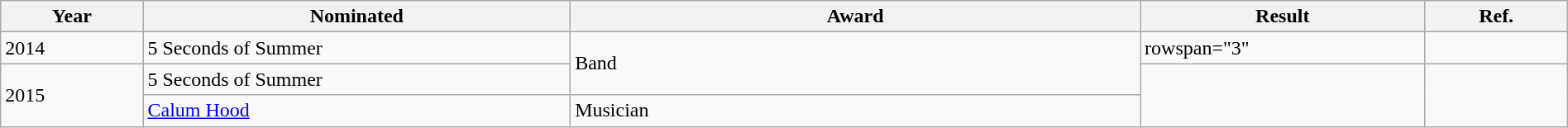<table class="wikitable" style="width:100%;">
<tr>
<th width=5%>Year</th>
<th style="width:15%;">Nominated</th>
<th style="width:20%;">Award</th>
<th style="width:10%;">Result</th>
<th style="width:5%;">Ref.</th>
</tr>
<tr>
<td>2014</td>
<td>5 Seconds of Summer</td>
<td rowspan=2>Band</td>
<td>rowspan="3" </td>
<td></td>
</tr>
<tr>
<td rowspan="2">2015</td>
<td>5 Seconds of Summer</td>
<td rowspan="2"></td>
</tr>
<tr>
<td><a href='#'>Calum Hood</a></td>
<td>Musician</td>
</tr>
</table>
